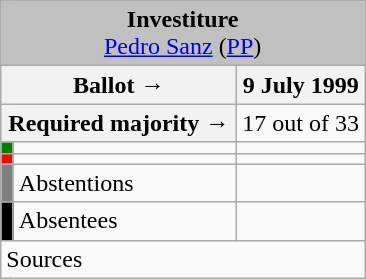<table class="wikitable" style="text-align:center;">
<tr>
<td colspan="3" align="center" bgcolor="#C0C0C0"><strong>Investiture</strong><br><a href='#'>Pedro Sanz</a> (<a href='#'>PP</a>)</td>
</tr>
<tr>
<th colspan="2" width="150px">Ballot →</th>
<th>9 July 1999</th>
</tr>
<tr>
<th colspan="2">Required majority →</th>
<td>17 out of 33 </td>
</tr>
<tr>
<th width="1px" style="background:green;"></th>
<td align="left"></td>
<td></td>
</tr>
<tr>
<th style="color:inherit;background:red;"></th>
<td align="left"></td>
<td></td>
</tr>
<tr>
<th style="color:inherit;background:gray;"></th>
<td align="left"><span>Abstentions</span></td>
<td></td>
</tr>
<tr>
<th style="color:inherit;background:black;"></th>
<td align="left"><span>Absentees</span></td>
<td></td>
</tr>
<tr>
<td align="left" colspan="3">Sources</td>
</tr>
</table>
